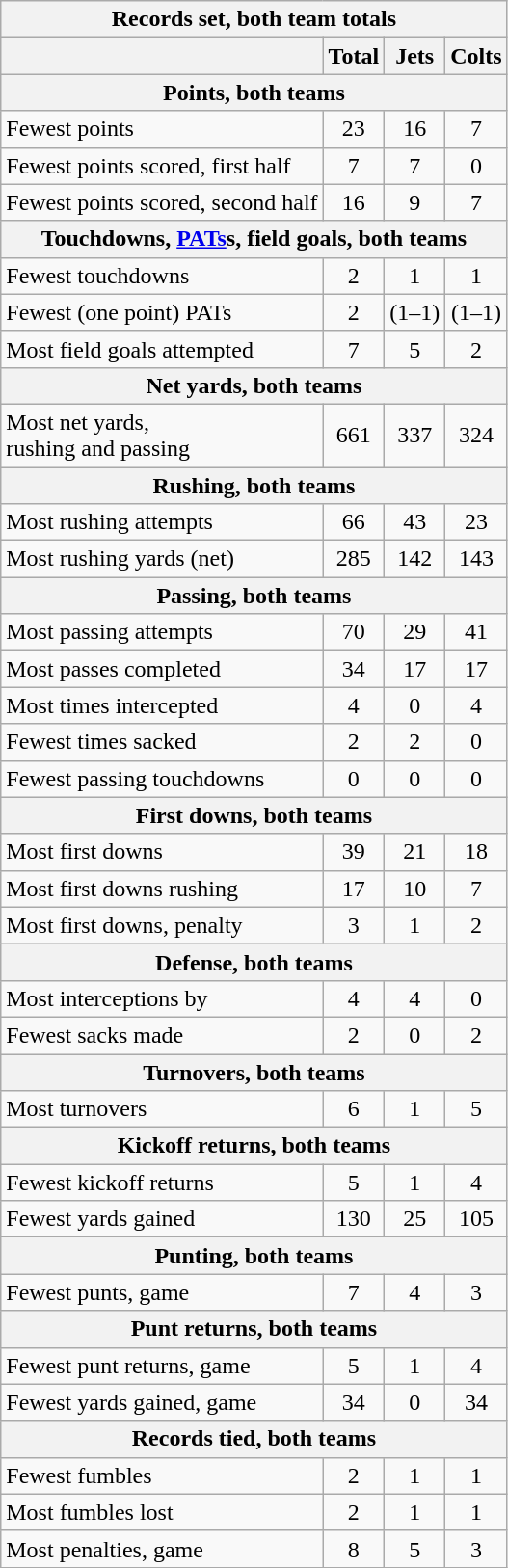<table class="wikitable">
<tr>
<th colspan=4>Records set, both team totals</th>
</tr>
<tr>
<th></th>
<th>Total</th>
<th>Jets</th>
<th>Colts</th>
</tr>
<tr>
<th colspan=4>Points, both teams</th>
</tr>
<tr align=center>
<td align=left>Fewest points</td>
<td>23</td>
<td>16</td>
<td>7</td>
</tr>
<tr align=center>
<td align=left>Fewest points scored, first half</td>
<td>7</td>
<td>7</td>
<td>0</td>
</tr>
<tr align=center>
<td align=left>Fewest points scored, second half</td>
<td>16</td>
<td>9</td>
<td>7</td>
</tr>
<tr>
<th colspan=4>Touchdowns, <a href='#'>PATs</a>s, field goals, both teams</th>
</tr>
<tr align=center>
<td align=left>Fewest touchdowns</td>
<td>2</td>
<td>1</td>
<td>1</td>
</tr>
<tr align=center>
<td align=left>Fewest (one point) PATs</td>
<td>2</td>
<td>(1–1)</td>
<td>(1–1)</td>
</tr>
<tr align=center>
<td align=left>Most field goals attempted</td>
<td>7</td>
<td>5</td>
<td>2</td>
</tr>
<tr>
<th colspan=4>Net yards, both teams</th>
</tr>
<tr align=center>
<td align=left>Most net yards,<br> rushing and passing</td>
<td>661</td>
<td>337</td>
<td>324</td>
</tr>
<tr>
<th colspan=4>Rushing, both teams</th>
</tr>
<tr align=center>
<td align=left>Most rushing attempts</td>
<td>66</td>
<td>43</td>
<td>23</td>
</tr>
<tr align=center>
<td align=left>Most rushing yards (net)</td>
<td>285</td>
<td>142</td>
<td>143</td>
</tr>
<tr>
<th colspan=4>Passing, both teams</th>
</tr>
<tr align=center>
<td align=left>Most passing attempts</td>
<td>70</td>
<td>29</td>
<td>41</td>
</tr>
<tr align=center>
<td align=left>Most passes completed</td>
<td>34</td>
<td>17</td>
<td>17</td>
</tr>
<tr align=center>
<td align=left>Most times intercepted</td>
<td>4</td>
<td>0</td>
<td>4</td>
</tr>
<tr align=center>
<td align=left>Fewest times sacked</td>
<td>2</td>
<td>2</td>
<td>0</td>
</tr>
<tr align=center>
<td align=left>Fewest passing touchdowns</td>
<td>0</td>
<td>0</td>
<td>0</td>
</tr>
<tr>
<th colspan=4>First downs, both teams</th>
</tr>
<tr align=center>
<td align=left>Most first downs</td>
<td>39</td>
<td>21</td>
<td>18</td>
</tr>
<tr align=center>
<td align=left>Most first downs rushing</td>
<td>17</td>
<td>10</td>
<td>7</td>
</tr>
<tr align=center>
<td align=left>Most first downs, penalty</td>
<td>3</td>
<td>1</td>
<td>2</td>
</tr>
<tr>
<th colspan=4>Defense, both teams</th>
</tr>
<tr align=center>
<td align=left>Most interceptions by</td>
<td>4</td>
<td>4</td>
<td>0</td>
</tr>
<tr align=center>
<td align=left>Fewest sacks made</td>
<td>2</td>
<td>0</td>
<td>2</td>
</tr>
<tr>
<th colspan=4>Turnovers, both teams</th>
</tr>
<tr align=center>
<td align=left>Most turnovers</td>
<td>6</td>
<td>1</td>
<td>5</td>
</tr>
<tr>
<th colspan=4>Kickoff returns, both teams</th>
</tr>
<tr align=center>
<td align=left>Fewest kickoff returns</td>
<td>5</td>
<td>1</td>
<td>4</td>
</tr>
<tr align=center>
<td align=left>Fewest yards gained</td>
<td>130</td>
<td>25</td>
<td>105</td>
</tr>
<tr>
<th colspan=4>Punting, both teams</th>
</tr>
<tr align=center>
<td align=left>Fewest punts, game</td>
<td>7</td>
<td>4</td>
<td>3</td>
</tr>
<tr>
<th colspan=4>Punt returns, both teams</th>
</tr>
<tr align=center>
<td align=left>Fewest punt returns, game</td>
<td>5</td>
<td>1</td>
<td>4</td>
</tr>
<tr align=center>
<td align=left>Fewest yards gained, game</td>
<td>34</td>
<td>0</td>
<td>34</td>
</tr>
<tr>
<th colspan=4>Records tied, both teams</th>
</tr>
<tr align=center>
<td align=left>Fewest fumbles</td>
<td>2</td>
<td>1</td>
<td>1</td>
</tr>
<tr align=center>
<td align=left>Most fumbles lost</td>
<td>2</td>
<td>1</td>
<td>1</td>
</tr>
<tr align=center>
<td align=left>Most penalties, game</td>
<td>8</td>
<td>5</td>
<td>3</td>
</tr>
</table>
